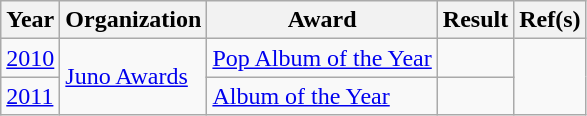<table class="wikitable plainrowheaders">
<tr align=center>
<th scope="col">Year</th>
<th scope="col">Organization</th>
<th scope="col">Award</th>
<th scope="col">Result</th>
<th scope="col">Ref(s)</th>
</tr>
<tr>
<td><a href='#'>2010</a></td>
<td rowspan="2"><a href='#'>Juno Awards</a></td>
<td><a href='#'>Pop Album of the Year</a></td>
<td></td>
<td style="text-align:center;" rowspan="2"></td>
</tr>
<tr>
<td><a href='#'>2011</a></td>
<td><a href='#'>Album of the Year</a></td>
<td></td>
</tr>
</table>
